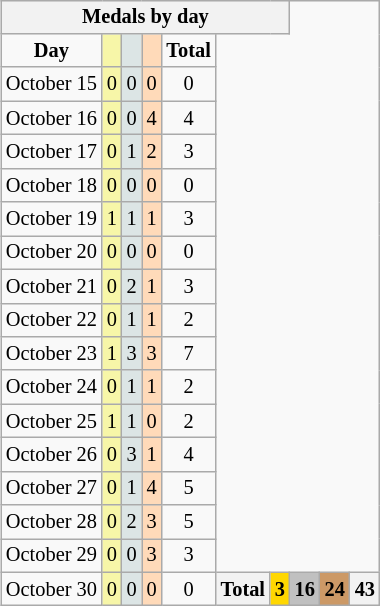<table class="wikitable" style="font-size:85%; float:right">
<tr align=center>
<th colspan=7><strong>Medals by day</strong></th>
</tr>
<tr align=center>
<td><strong>Day</strong></td>
<td style="background:#f7f6a8;"></td>
<td style="background:#dce5e5;"></td>
<td style="background:#ffdab9;"></td>
<td><strong>Total</strong></td>
</tr>
<tr align=center>
<td>October 15</td>
<td style="background:#f7f6a8;">0</td>
<td style="background:#dce5e5;">0</td>
<td style="background:#ffdab9;">0</td>
<td>0</td>
</tr>
<tr align=center>
<td>October 16</td>
<td style="background:#f7f6a8;">0</td>
<td style="background:#dce5e5;">0</td>
<td style="background:#ffdab9;">4</td>
<td>4</td>
</tr>
<tr align=center>
<td>October 17</td>
<td style="background:#f7f6a8;">0</td>
<td style="background:#dce5e5;">1</td>
<td style="background:#ffdab9;">2</td>
<td>3</td>
</tr>
<tr align=center>
<td>October 18</td>
<td style="background:#f7f6a8;">0</td>
<td style="background:#dce5e5;">0</td>
<td style="background:#ffdab9;">0</td>
<td>0</td>
</tr>
<tr align=center>
<td>October 19</td>
<td style="background:#f7f6a8;">1</td>
<td style="background:#dce5e5;">1</td>
<td style="background:#ffdab9;">1</td>
<td>3</td>
</tr>
<tr align=center>
<td>October 20</td>
<td style="background:#f7f6a8;">0</td>
<td style="background:#dce5e5;">0</td>
<td style="background:#ffdab9;">0</td>
<td>0</td>
</tr>
<tr align=center>
<td>October 21</td>
<td style="background:#f7f6a8;">0</td>
<td style="background:#dce5e5;">2</td>
<td style="background:#ffdab9;">1</td>
<td>3</td>
</tr>
<tr align=center>
<td>October 22</td>
<td style="background:#f7f6a8;">0</td>
<td style="background:#dce5e5;">1</td>
<td style="background:#ffdab9;">1</td>
<td>2</td>
</tr>
<tr align=center>
<td>October 23</td>
<td style="background:#f7f6a8;">1</td>
<td style="background:#dce5e5;">3</td>
<td style="background:#ffdab9;">3</td>
<td>7</td>
</tr>
<tr align=center>
<td>October 24</td>
<td style="background:#f7f6a8;">0</td>
<td style="background:#dce5e5;">1</td>
<td style="background:#ffdab9;">1</td>
<td>2</td>
</tr>
<tr align=center>
<td>October 25</td>
<td style="background:#f7f6a8;">1</td>
<td style="background:#dce5e5;">1</td>
<td style="background:#ffdab9;">0</td>
<td>2</td>
</tr>
<tr align=center>
<td>October 26</td>
<td style="background:#f7f6a8;">0</td>
<td style="background:#dce5e5;">3</td>
<td style="background:#ffdab9;">1</td>
<td>4</td>
</tr>
<tr align=center>
<td>October 27</td>
<td style="background:#f7f6a8;">0</td>
<td style="background:#dce5e5;">1</td>
<td style="background:#ffdab9;">4</td>
<td>5</td>
</tr>
<tr align=center>
<td>October 28</td>
<td style="background:#f7f6a8;">0</td>
<td style="background:#dce5e5;">2</td>
<td style="background:#ffdab9;">3</td>
<td>5</td>
</tr>
<tr align=center>
<td>October 29</td>
<td style="background:#f7f6a8;">0</td>
<td style="background:#dce5e5;">0</td>
<td style="background:#ffdab9;">3</td>
<td>3</td>
</tr>
<tr align=center>
<td>October 30</td>
<td style="background:#f7f6a8;">0</td>
<td style="background:#dce5e5;">0</td>
<td style="background:#ffdab9;">0</td>
<td>0</td>
<th><strong>Total</strong></th>
<th style="background:gold;"><strong>3</strong></th>
<th style="background:silver;"><strong>16</strong></th>
<th style="background:#c96;"><strong>24</strong></th>
<th><strong>43</strong></th>
</tr>
</table>
